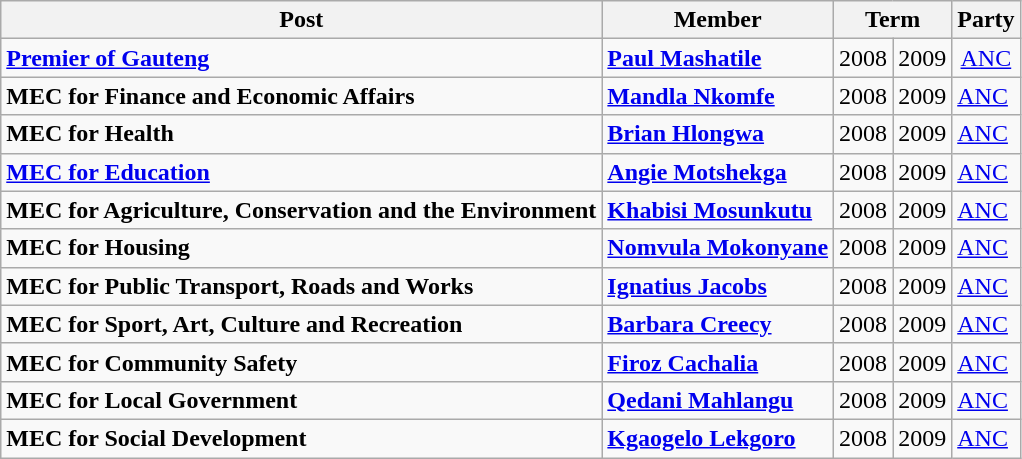<table class="wikitable collapsible">
<tr>
<th>Post</th>
<th>Member</th>
<th colspan="2">Term</th>
<th>Party</th>
</tr>
<tr>
<td><strong><a href='#'>Premier of Gauteng</a></strong></td>
<td><strong><a href='#'>Paul Mashatile</a></strong></td>
<td>2008</td>
<td>2009</td>
<td align="center"><a href='#'>ANC</a></td>
</tr>
<tr>
<td><strong>MEC for Finance and Economic Affairs</strong></td>
<td><strong><a href='#'>Mandla Nkomfe</a></strong></td>
<td>2008</td>
<td>2009</td>
<td><a href='#'>ANC</a></td>
</tr>
<tr>
<td><strong>MEC for Health</strong></td>
<td><strong><a href='#'>Brian Hlongwa</a></strong></td>
<td>2008</td>
<td>2009</td>
<td><a href='#'>ANC</a></td>
</tr>
<tr>
<td><a href='#'><strong>MEC for Education</strong></a></td>
<td><strong><a href='#'>Angie Motshekga</a></strong></td>
<td>2008</td>
<td>2009</td>
<td><a href='#'>ANC</a></td>
</tr>
<tr>
<td><strong>MEC for Agriculture, Conservation and the Environment</strong></td>
<td><strong><a href='#'>Khabisi Mosunkutu</a></strong></td>
<td>2008</td>
<td>2009</td>
<td><a href='#'>ANC</a></td>
</tr>
<tr>
<td><strong>MEC for Housing</strong></td>
<td><strong><a href='#'>Nomvula Mokonyane</a></strong></td>
<td>2008</td>
<td>2009</td>
<td><a href='#'>ANC</a></td>
</tr>
<tr>
<td><strong>MEC for Public Transport, Roads and Works</strong></td>
<td><strong><a href='#'>Ignatius Jacobs</a></strong></td>
<td>2008</td>
<td>2009</td>
<td><a href='#'>ANC</a></td>
</tr>
<tr>
<td><strong>MEC for Sport, Art, Culture and Recreation</strong></td>
<td><strong><a href='#'>Barbara Creecy</a></strong></td>
<td>2008</td>
<td>2009</td>
<td><a href='#'>ANC</a></td>
</tr>
<tr>
<td><strong>MEC for Community Safety</strong></td>
<td><strong><a href='#'>Firoz Cachalia</a></strong></td>
<td>2008</td>
<td>2009</td>
<td><a href='#'>ANC</a></td>
</tr>
<tr>
<td><strong>MEC for Local Government</strong></td>
<td><strong><a href='#'>Qedani Mahlangu</a></strong></td>
<td>2008</td>
<td>2009</td>
<td><a href='#'>ANC</a></td>
</tr>
<tr>
<td><strong>MEC for Social Development</strong></td>
<td><strong><a href='#'>Kgaogelo Lekgoro</a></strong></td>
<td>2008</td>
<td>2009</td>
<td><a href='#'>ANC</a></td>
</tr>
</table>
